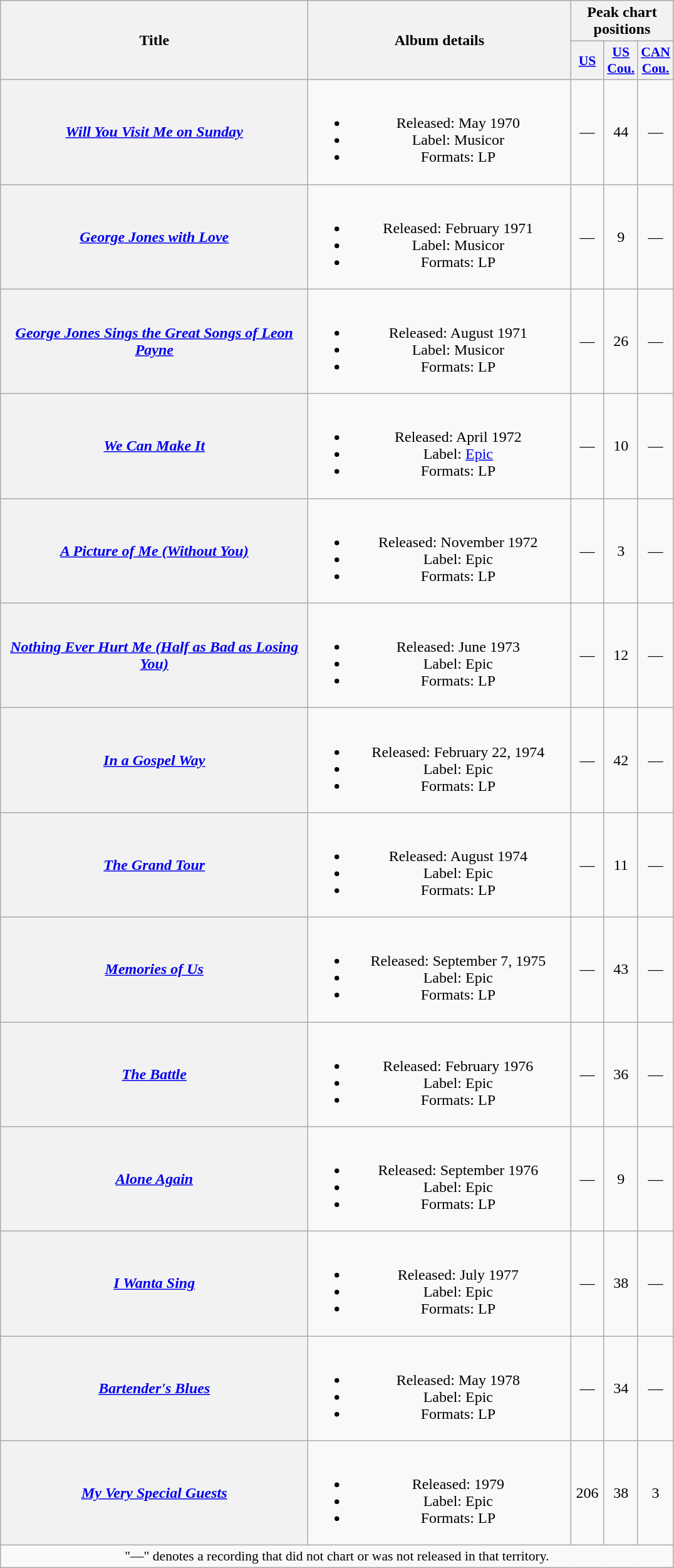<table class="wikitable plainrowheaders" style="text-align:center;">
<tr>
<th scope="col" rowspan="2" style="width:20em;">Title</th>
<th scope="col" rowspan="2" style="width:17em;">Album details</th>
<th scope="col" colspan="3">Peak chart<br>positions</th>
</tr>
<tr>
<th scope="col" style="width:2em;font-size:90%;"><a href='#'>US</a><br></th>
<th scope="col" style="width:2em;font-size:90%;"><a href='#'>US<br>Cou.</a><br></th>
<th scope="col" style="width:2em;font-size:90%;"><a href='#'>CAN<br>Cou.</a><br></th>
</tr>
<tr>
<th scope="row"><em><a href='#'>Will You Visit Me on Sunday</a></em></th>
<td><br><ul><li>Released: May 1970</li><li>Label: Musicor</li><li>Formats: LP</li></ul></td>
<td>—</td>
<td>44</td>
<td>—</td>
</tr>
<tr>
<th scope="row"><em><a href='#'>George Jones with Love</a></em></th>
<td><br><ul><li>Released: February 1971</li><li>Label: Musicor</li><li>Formats: LP</li></ul></td>
<td>—</td>
<td>9</td>
<td>—</td>
</tr>
<tr>
<th scope="row"><em><a href='#'>George Jones Sings the Great Songs of Leon Payne</a></em></th>
<td><br><ul><li>Released: August 1971</li><li>Label: Musicor</li><li>Formats: LP</li></ul></td>
<td>—</td>
<td>26</td>
<td>—</td>
</tr>
<tr>
<th scope="row"><em><a href='#'>We Can Make It</a></em></th>
<td><br><ul><li>Released: April 1972</li><li>Label: <a href='#'>Epic</a></li><li>Formats: LP</li></ul></td>
<td>—</td>
<td>10</td>
<td>—</td>
</tr>
<tr>
<th scope="row"><em><a href='#'>A Picture of Me (Without You)</a></em></th>
<td><br><ul><li>Released: November 1972</li><li>Label: Epic</li><li>Formats: LP</li></ul></td>
<td>—</td>
<td>3</td>
<td>—</td>
</tr>
<tr>
<th scope="row"><em><a href='#'>Nothing Ever Hurt Me (Half as Bad as Losing You)</a></em></th>
<td><br><ul><li>Released: June 1973</li><li>Label: Epic</li><li>Formats: LP</li></ul></td>
<td>—</td>
<td>12</td>
<td>—</td>
</tr>
<tr>
<th scope="row"><em><a href='#'>In a Gospel Way</a></em></th>
<td><br><ul><li>Released: February 22, 1974</li><li>Label: Epic</li><li>Formats: LP</li></ul></td>
<td>—</td>
<td>42</td>
<td>—</td>
</tr>
<tr>
<th scope="row"><em><a href='#'>The Grand Tour</a></em></th>
<td><br><ul><li>Released: August 1974</li><li>Label: Epic</li><li>Formats: LP</li></ul></td>
<td>—</td>
<td>11</td>
<td>—</td>
</tr>
<tr>
<th scope="row"><em><a href='#'>Memories of Us</a></em></th>
<td><br><ul><li>Released: September 7, 1975</li><li>Label: Epic</li><li>Formats: LP</li></ul></td>
<td>—</td>
<td>43</td>
<td>—</td>
</tr>
<tr>
<th scope="row"><em><a href='#'>The Battle</a></em></th>
<td><br><ul><li>Released: February 1976</li><li>Label: Epic</li><li>Formats: LP</li></ul></td>
<td>—</td>
<td>36</td>
<td>—</td>
</tr>
<tr>
<th scope="row"><em><a href='#'>Alone Again</a></em></th>
<td><br><ul><li>Released: September 1976</li><li>Label: Epic</li><li>Formats: LP</li></ul></td>
<td>—</td>
<td>9</td>
<td>—</td>
</tr>
<tr>
<th scope="row"><em><a href='#'>I Wanta Sing</a></em></th>
<td><br><ul><li>Released: July 1977</li><li>Label: Epic</li><li>Formats: LP</li></ul></td>
<td>—</td>
<td>38</td>
<td>—</td>
</tr>
<tr>
<th scope="row"><em><a href='#'>Bartender's Blues</a></em></th>
<td><br><ul><li>Released: May 1978</li><li>Label: Epic</li><li>Formats: LP</li></ul></td>
<td>—</td>
<td>34</td>
<td>—</td>
</tr>
<tr>
<th scope="row"><em><a href='#'>My Very Special Guests</a></em></th>
<td><br><ul><li>Released: 1979</li><li>Label: Epic</li><li>Formats: LP</li></ul></td>
<td>206</td>
<td>38</td>
<td>3</td>
</tr>
<tr>
<td colspan="6" style="font-size:90%">"—" denotes a recording that did not chart or was not released in that territory.</td>
</tr>
</table>
